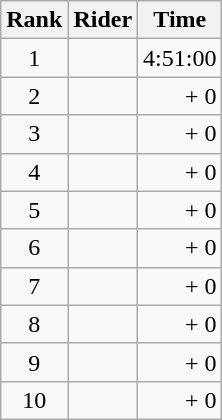<table class="wikitable">
<tr>
<th scope="col">Rank</th>
<th scope="col">Rider</th>
<th scope="col">Time</th>
</tr>
<tr>
<td style="text-align:center;">1</td>
<td></td>
<td style="text-align:right;">4:51:00</td>
</tr>
<tr>
<td style="text-align:center;">2</td>
<td></td>
<td style="text-align:right;">+ 0</td>
</tr>
<tr>
<td style="text-align:center;">3</td>
<td></td>
<td style="text-align:right;">+ 0</td>
</tr>
<tr>
<td style="text-align:center;">4</td>
<td></td>
<td style="text-align:right;">+ 0</td>
</tr>
<tr>
<td style="text-align:center;">5</td>
<td></td>
<td style="text-align:right;">+ 0</td>
</tr>
<tr>
<td style="text-align:center;">6</td>
<td></td>
<td style="text-align:right;">+ 0</td>
</tr>
<tr>
<td style="text-align:center;">7</td>
<td></td>
<td style="text-align:right;">+ 0</td>
</tr>
<tr>
<td style="text-align:center;">8</td>
<td></td>
<td style="text-align:right;">+ 0</td>
</tr>
<tr>
<td style="text-align:center;">9</td>
<td></td>
<td style="text-align:right;">+ 0</td>
</tr>
<tr>
<td style="text-align:center;">10</td>
<td></td>
<td style="text-align:right;">+ 0</td>
</tr>
</table>
